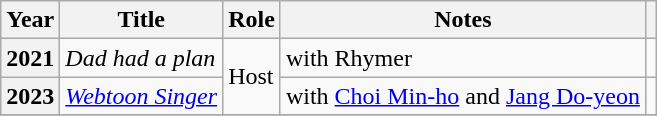<table class="wikitable sortable plainrowheaders">
<tr>
<th scope="col">Year</th>
<th scope="col">Title</th>
<th scope="col">Role</th>
<th scope="col">Notes</th>
<th scope="col" class="unsortable"></th>
</tr>
<tr>
<th scope="row">2021</th>
<td><em>Dad had a plan</em></td>
<td rowspan=2>Host</td>
<td>with Rhymer</td>
<td></td>
</tr>
<tr>
<th scope="row">2023</th>
<td><em><a href='#'>Webtoon Singer</a></em></td>
<td>with <a href='#'>Choi Min-ho</a> and <a href='#'>Jang Do-yeon</a></td>
<td></td>
</tr>
<tr>
</tr>
</table>
